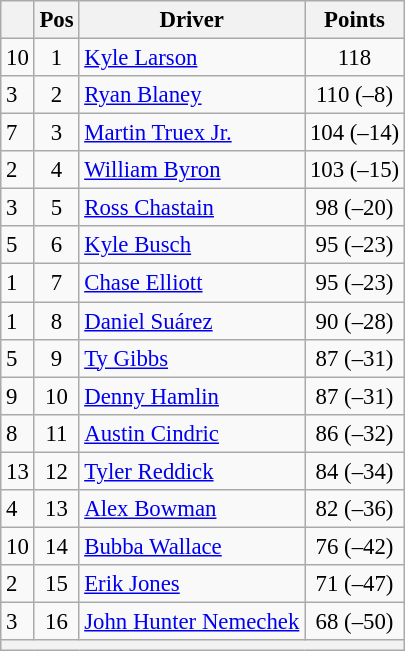<table class="wikitable" style="font-size: 95%;">
<tr>
<th></th>
<th>Pos</th>
<th>Driver</th>
<th>Points</th>
</tr>
<tr>
<td align="left"> 10</td>
<td style="text-align:center;">1</td>
<td><a href='#'>Kyle Larson</a></td>
<td style="text-align:center;">118</td>
</tr>
<tr>
<td align="left"> 3</td>
<td style="text-align:center;">2</td>
<td><a href='#'>Ryan Blaney</a></td>
<td style="text-align:center;">110 (–8)</td>
</tr>
<tr>
<td align="left"> 7</td>
<td style="text-align:center;">3</td>
<td><a href='#'>Martin Truex Jr.</a></td>
<td style="text-align:center;">104 (–14)</td>
</tr>
<tr>
<td align="left"> 2</td>
<td style="text-align:center;">4</td>
<td><a href='#'>William Byron</a></td>
<td style="text-align:center;">103 (–15)</td>
</tr>
<tr>
<td align="left"> 3</td>
<td style="text-align:center;">5</td>
<td><a href='#'>Ross Chastain</a></td>
<td style="text-align:center;">98 (–20)</td>
</tr>
<tr>
<td align="left"> 5</td>
<td style="text-align:center;">6</td>
<td><a href='#'>Kyle Busch</a></td>
<td style="text-align:center;">95 (–23)</td>
</tr>
<tr>
<td align="left"> 1</td>
<td style="text-align:center;">7</td>
<td><a href='#'>Chase Elliott</a></td>
<td style="text-align:center;">95 (–23)</td>
</tr>
<tr>
<td align="left"> 1</td>
<td style="text-align:center;">8</td>
<td><a href='#'>Daniel Suárez</a></td>
<td style="text-align:center;">90 (–28)</td>
</tr>
<tr>
<td align="left"> 5</td>
<td style="text-align:center;">9</td>
<td><a href='#'>Ty Gibbs</a></td>
<td style="text-align:center;">87 (–31)</td>
</tr>
<tr>
<td align="left"> 9</td>
<td style="text-align:center;">10</td>
<td><a href='#'>Denny Hamlin</a></td>
<td style="text-align:center;">87 (–31)</td>
</tr>
<tr>
<td align="left"> 8</td>
<td style="text-align:center;">11</td>
<td><a href='#'>Austin Cindric</a></td>
<td style="text-align:center;">86 (–32)</td>
</tr>
<tr>
<td align="left"> 13</td>
<td style="text-align:center;">12</td>
<td><a href='#'>Tyler Reddick</a></td>
<td style="text-align:center;">84 (–34)</td>
</tr>
<tr>
<td align="left"> 4</td>
<td style="text-align:center;">13</td>
<td><a href='#'>Alex Bowman</a></td>
<td style="text-align:center;">82 (–36)</td>
</tr>
<tr>
<td align="left"> 10</td>
<td style="text-align:center;">14</td>
<td><a href='#'>Bubba Wallace</a></td>
<td style="text-align:center;">76 (–42)</td>
</tr>
<tr>
<td align="left"> 2</td>
<td style="text-align:center;">15</td>
<td><a href='#'>Erik Jones</a></td>
<td style="text-align:center;">71 (–47)</td>
</tr>
<tr>
<td align="left"> 3</td>
<td style="text-align:center;">16</td>
<td><a href='#'>John Hunter Nemechek</a></td>
<td style="text-align:center;">68 (–50)</td>
</tr>
<tr class="sortbottom">
<th colspan="9"></th>
</tr>
</table>
